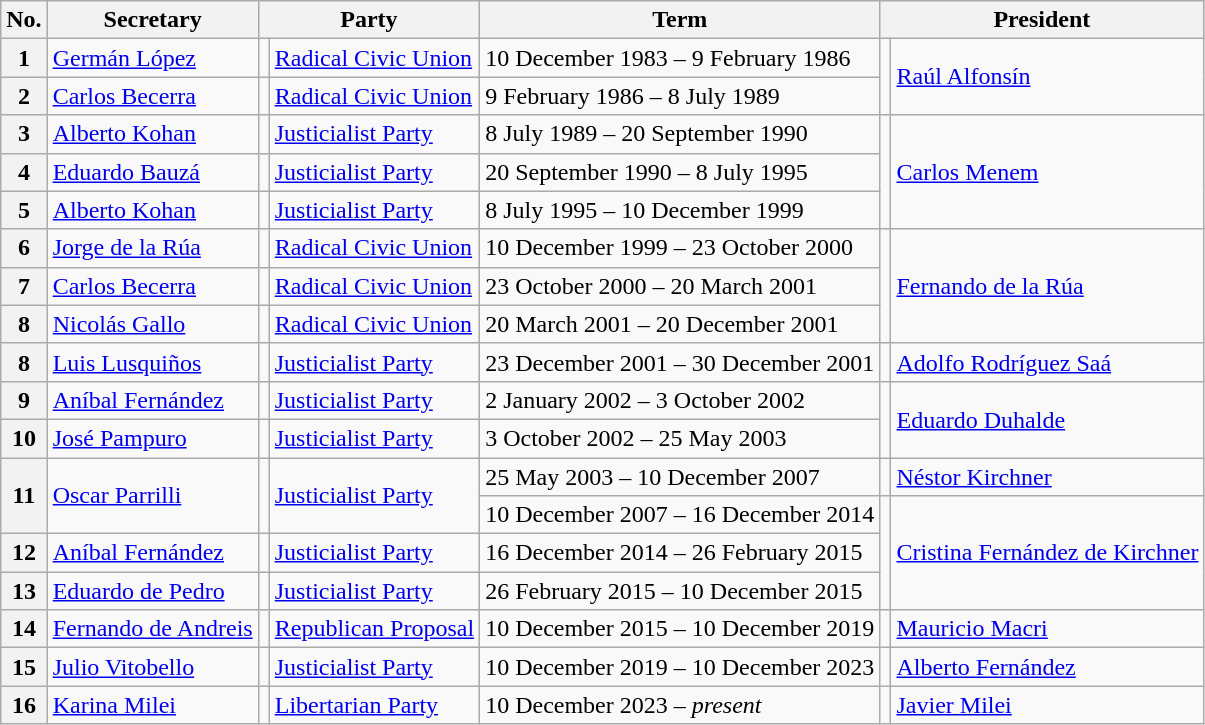<table class="wikitable">
<tr>
<th>No.</th>
<th>Secretary</th>
<th colspan="2">Party</th>
<th>Term</th>
<th colspan="2">President</th>
</tr>
<tr>
<th>1</th>
<td><a href='#'>Germán López</a></td>
<td bgcolor=></td>
<td><a href='#'>Radical Civic Union</a></td>
<td>10 December 1983 – 9 February 1986</td>
<td rowspan=2 bgcolor=></td>
<td rowspan=2><a href='#'>Raúl Alfonsín</a></td>
</tr>
<tr>
<th>2</th>
<td><a href='#'>Carlos Becerra</a></td>
<td bgcolor=></td>
<td><a href='#'>Radical Civic Union</a></td>
<td>9 February 1986 – 8 July 1989</td>
</tr>
<tr>
<th>3</th>
<td><a href='#'>Alberto Kohan</a></td>
<td bgcolor=></td>
<td><a href='#'>Justicialist Party</a></td>
<td>8 July 1989 – 20 September 1990</td>
<td rowspan=3 bgcolor=></td>
<td rowspan=3><a href='#'>Carlos Menem</a></td>
</tr>
<tr>
<th>4</th>
<td><a href='#'>Eduardo Bauzá</a></td>
<td bgcolor=></td>
<td><a href='#'>Justicialist Party</a></td>
<td>20 September 1990 – 8 July 1995</td>
</tr>
<tr>
<th>5</th>
<td><a href='#'>Alberto Kohan</a></td>
<td bgcolor=></td>
<td><a href='#'>Justicialist Party</a></td>
<td>8 July 1995 – 10 December 1999</td>
</tr>
<tr>
<th>6</th>
<td><a href='#'>Jorge de la Rúa</a></td>
<td bgcolor=></td>
<td><a href='#'>Radical Civic Union</a></td>
<td>10 December 1999 – 23 October 2000</td>
<td rowspan=3 bgcolor=></td>
<td rowspan=3><a href='#'>Fernando de la Rúa</a></td>
</tr>
<tr>
<th>7</th>
<td><a href='#'>Carlos Becerra</a></td>
<td bgcolor=></td>
<td><a href='#'>Radical Civic Union</a></td>
<td>23 October 2000 – 20 March 2001</td>
</tr>
<tr>
<th>8</th>
<td><a href='#'>Nicolás Gallo</a></td>
<td bgcolor=></td>
<td><a href='#'>Radical Civic Union</a></td>
<td>20 March 2001 – 20 December 2001</td>
</tr>
<tr>
<th>8</th>
<td><a href='#'>Luis Lusquiños</a></td>
<td bgcolor=></td>
<td><a href='#'>Justicialist Party</a></td>
<td>23 December 2001 – 30 December 2001</td>
<td bgcolor=></td>
<td><a href='#'>Adolfo Rodríguez Saá</a></td>
</tr>
<tr>
<th>9</th>
<td><a href='#'>Aníbal Fernández</a></td>
<td bgcolor=></td>
<td><a href='#'>Justicialist Party</a></td>
<td>2 January 2002 – 3 October 2002</td>
<td rowspan=2 bgcolor=></td>
<td rowspan=2><a href='#'>Eduardo Duhalde</a></td>
</tr>
<tr>
<th>10</th>
<td><a href='#'>José Pampuro</a></td>
<td bgcolor=></td>
<td><a href='#'>Justicialist Party</a></td>
<td>3 October 2002 – 25 May 2003</td>
</tr>
<tr>
<th rowspan=2>11</th>
<td rowspan=2><a href='#'>Oscar Parrilli</a></td>
<td rowspan=2 bgcolor=></td>
<td rowspan=2><a href='#'>Justicialist Party</a></td>
<td>25 May 2003 – 10 December 2007</td>
<td bgcolor=></td>
<td><a href='#'>Néstor Kirchner</a></td>
</tr>
<tr>
<td>10 December 2007 – 16 December 2014</td>
<td rowspan=3 bgcolor=></td>
<td rowspan=3><a href='#'>Cristina Fernández de Kirchner</a></td>
</tr>
<tr>
<th>12</th>
<td><a href='#'>Aníbal Fernández</a></td>
<td bgcolor=></td>
<td><a href='#'>Justicialist Party</a></td>
<td>16 December 2014 – 26 February 2015</td>
</tr>
<tr>
<th>13</th>
<td><a href='#'>Eduardo de Pedro</a></td>
<td bgcolor=></td>
<td><a href='#'>Justicialist Party</a></td>
<td>26 February 2015 – 10 December 2015</td>
</tr>
<tr>
<th>14</th>
<td><a href='#'>Fernando de Andreis</a></td>
<td bgcolor=></td>
<td><a href='#'>Republican Proposal</a></td>
<td>10 December 2015 – 10 December 2019</td>
<td bgcolor=></td>
<td><a href='#'>Mauricio Macri</a></td>
</tr>
<tr>
<th>15</th>
<td><a href='#'>Julio Vitobello</a></td>
<td bgcolor=></td>
<td><a href='#'>Justicialist Party</a></td>
<td>10 December 2019 – 10 December 2023</td>
<td bgcolor=></td>
<td><a href='#'>Alberto Fernández</a></td>
</tr>
<tr>
<th>16</th>
<td><a href='#'>Karina Milei</a></td>
<td bgcolor=></td>
<td><a href='#'>Libertarian Party</a></td>
<td>10 December 2023 – <em>present</em></td>
<td bgcolor=></td>
<td><a href='#'>Javier Milei</a></td>
</tr>
</table>
